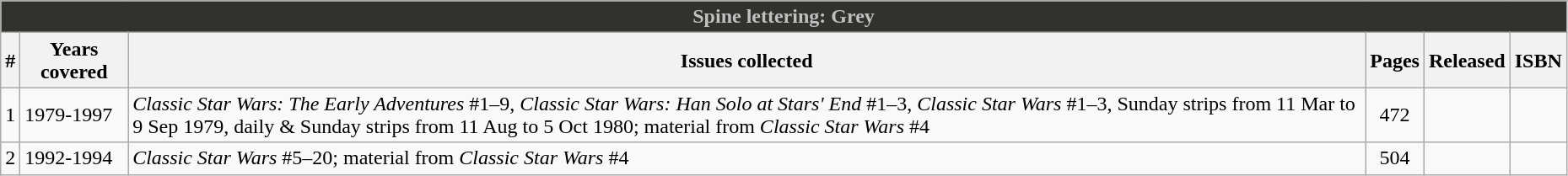<table class="wikitable sortable" width=98%>
<tr>
<th colspan=6 style="background-color: #31312D; color: silver;">Spine lettering: Grey</th>
</tr>
<tr>
<th class="unsortable">#</th>
<th>Years covered</th>
<th class="unsortable">Issues collected</th>
<th class="unsortable">Pages</th>
<th>Released</th>
<th class="unsortable">ISBN</th>
</tr>
<tr>
<td>1</td>
<td>1979-1997</td>
<td><em>Classic Star Wars: The Early Adventures</em> #1–9, <em>Classic Star Wars: Han Solo at Stars' End</em> #1–3, <em>Classic Star Wars</em> #1–3, Sunday strips from 11 Mar to 9 Sep 1979, daily & Sunday strips from 11 Aug to 5 Oct 1980; material from <em>Classic Star Wars</em> #4</td>
<td style="text-align: center;">472</td>
<td></td>
<td></td>
</tr>
<tr>
<td>2</td>
<td>1992-1994</td>
<td><em>Classic Star Wars</em> #5–20; material from <em>Classic Star Wars</em> #4</td>
<td style="text-align: center;">504</td>
<td></td>
<td></td>
</tr>
</table>
